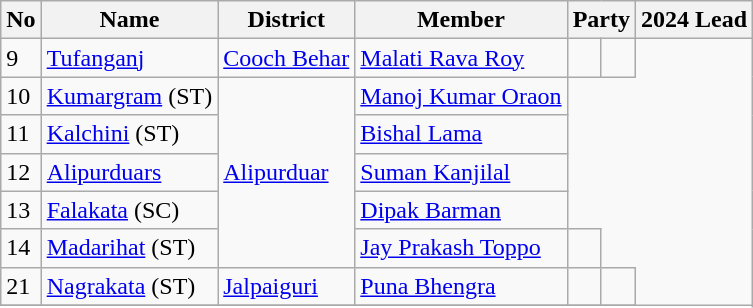<table class="wikitable sortable">
<tr>
<th>No</th>
<th>Name</th>
<th>District</th>
<th>Member</th>
<th colspan="2">Party</th>
<th colspan="2">2024 Lead</th>
</tr>
<tr>
<td>9</td>
<td><a href='#'>Tufanganj</a></td>
<td><a href='#'>Cooch Behar</a></td>
<td><a href='#'>Malati Rava Roy</a></td>
<td></td>
<td></td>
</tr>
<tr>
<td>10</td>
<td><a href='#'>Kumargram</a> (ST)</td>
<td rowspan="5"><a href='#'>Alipurduar</a></td>
<td><a href='#'>Manoj Kumar Oraon</a></td>
</tr>
<tr>
<td>11</td>
<td><a href='#'>Kalchini</a> (ST)</td>
<td><a href='#'>Bishal Lama</a></td>
</tr>
<tr>
<td>12</td>
<td><a href='#'>Alipurduars</a></td>
<td><a href='#'>Suman Kanjilal</a></td>
</tr>
<tr>
<td>13</td>
<td><a href='#'>Falakata</a> (SC)</td>
<td><a href='#'>Dipak Barman</a></td>
</tr>
<tr>
<td>14</td>
<td><a href='#'>Madarihat</a> (ST)</td>
<td><a href='#'>Jay Prakash Toppo</a></td>
<td></td>
</tr>
<tr>
<td>21</td>
<td><a href='#'>Nagrakata</a> (ST)</td>
<td><a href='#'>Jalpaiguri</a></td>
<td><a href='#'>Puna Bhengra</a></td>
<td></td>
<td></td>
</tr>
<tr>
</tr>
</table>
